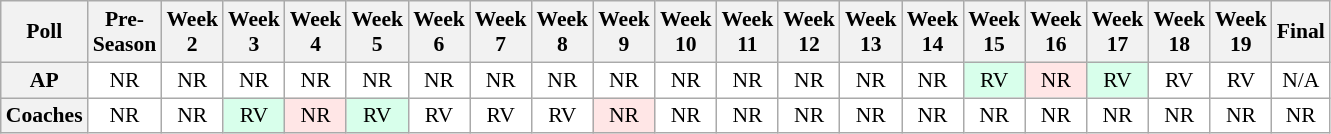<table class="wikitable" style="white-space:nowrap;font-size:90%">
<tr>
<th>Poll</th>
<th>Pre-<br>Season</th>
<th>Week<br>2</th>
<th>Week<br>3</th>
<th>Week<br>4</th>
<th>Week<br>5</th>
<th>Week<br>6</th>
<th>Week<br>7</th>
<th>Week<br>8</th>
<th>Week<br>9</th>
<th>Week<br>10</th>
<th>Week<br>11</th>
<th>Week<br>12</th>
<th>Week<br>13</th>
<th>Week<br>14</th>
<th>Week<br>15</th>
<th>Week<br>16</th>
<th>Week<br>17</th>
<th>Week<br>18</th>
<th>Week<br>19</th>
<th>Final</th>
</tr>
<tr style="text-align:center;">
<th>AP</th>
<td style="background:#FFF;">NR</td>
<td style="background:#FFF;">NR</td>
<td style="background:#FFF;">NR</td>
<td style="background:#FFF;">NR</td>
<td style="background:#FFF;">NR</td>
<td style="background:#FFF;">NR</td>
<td style="background:#FFF;">NR</td>
<td style="background:#FFF;">NR</td>
<td style="background:#FFF;">NR</td>
<td style="background:#FFF;">NR</td>
<td style="background:#FFF;">NR</td>
<td style="background:#FFF;">NR</td>
<td style="background:#FFF;">NR</td>
<td style="background:#FFF;">NR</td>
<td style="background:#D8FFEB;">RV</td>
<td style="background:#FFE6E6;">NR</td>
<td style="background:#D8FFEB;">RV</td>
<td style="background:#FFF;">RV</td>
<td style="background:#FFF;">RV</td>
<td style="background:#FFF;">N/A</td>
</tr>
<tr style="text-align:center;">
<th>Coaches</th>
<td style="background:#FFF;">NR</td>
<td style="background:#FFF;">NR</td>
<td style="background:#D8FFEB;">RV</td>
<td style="background:#FFE6E6;">NR</td>
<td style="background:#D8FFEB;">RV</td>
<td style="background:#FFF;">RV</td>
<td style="background:#FFF;">RV</td>
<td style="background:#FFF;">RV</td>
<td style="background:#FFE6E6;">NR</td>
<td style="background:#FFF;">NR</td>
<td style="background:#FFF;">NR</td>
<td style="background:#FFF;">NR</td>
<td style="background:#FFF;">NR</td>
<td style="background:#FFF;">NR</td>
<td style="background:#FFF;">NR</td>
<td style="background:#FFF;">NR</td>
<td style="background:#FFF;">NR</td>
<td style="background:#FFF;">NR</td>
<td style="background:#FFF;">NR</td>
<td style="background:#FFF;">NR</td>
</tr>
</table>
